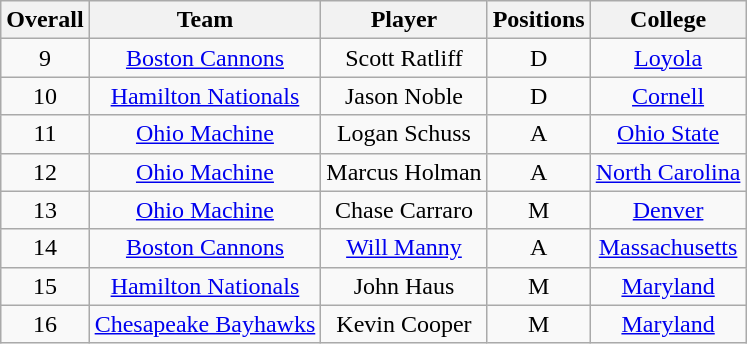<table class="wikitable" style="text-align:center">
<tr>
<th>Overall</th>
<th>Team</th>
<th>Player</th>
<th>Positions</th>
<th>College</th>
</tr>
<tr>
<td>9</td>
<td><a href='#'>Boston Cannons</a></td>
<td>Scott Ratliff</td>
<td>D</td>
<td><a href='#'>Loyola</a></td>
</tr>
<tr>
<td>10</td>
<td><a href='#'>Hamilton Nationals</a></td>
<td>Jason Noble</td>
<td>D</td>
<td><a href='#'>Cornell</a></td>
</tr>
<tr>
<td>11</td>
<td><a href='#'>Ohio Machine</a></td>
<td>Logan Schuss</td>
<td>A</td>
<td><a href='#'>Ohio State</a></td>
</tr>
<tr>
<td>12</td>
<td><a href='#'>Ohio Machine</a></td>
<td>Marcus Holman</td>
<td>A</td>
<td><a href='#'>North Carolina</a></td>
</tr>
<tr>
<td>13</td>
<td><a href='#'>Ohio Machine</a></td>
<td>Chase Carraro</td>
<td>M</td>
<td><a href='#'>Denver</a></td>
</tr>
<tr>
<td>14</td>
<td><a href='#'>Boston Cannons</a></td>
<td><a href='#'>Will Manny</a></td>
<td>A</td>
<td><a href='#'>Massachusetts</a></td>
</tr>
<tr>
<td>15</td>
<td><a href='#'>Hamilton Nationals</a></td>
<td>John Haus</td>
<td>M</td>
<td><a href='#'>Maryland</a></td>
</tr>
<tr>
<td>16</td>
<td><a href='#'>Chesapeake Bayhawks</a></td>
<td>Kevin Cooper</td>
<td>M</td>
<td><a href='#'>Maryland</a></td>
</tr>
</table>
